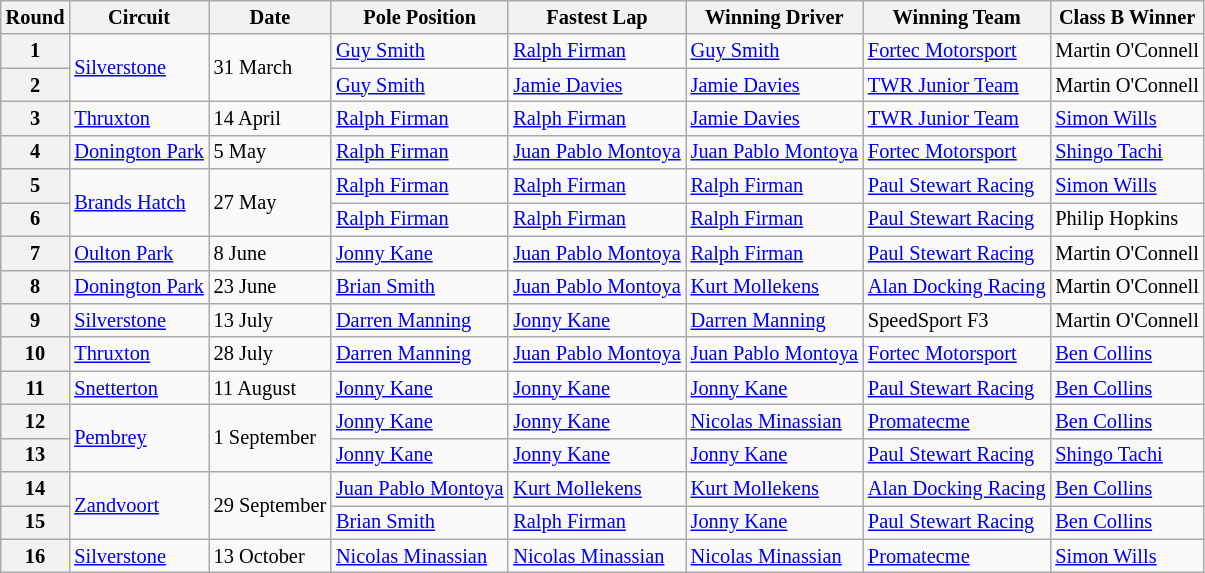<table class="wikitable" style="font-size: 85%;">
<tr>
<th>Round</th>
<th>Circuit</th>
<th>Date</th>
<th>Pole Position</th>
<th>Fastest Lap</th>
<th>Winning Driver</th>
<th>Winning Team</th>
<th>Class B Winner</th>
</tr>
<tr>
<th>1</th>
<td rowspan=2> <a href='#'>Silverstone</a></td>
<td rowspan=2>31 March</td>
<td> <a href='#'>Guy Smith</a></td>
<td> <a href='#'>Ralph Firman</a></td>
<td> <a href='#'>Guy Smith</a></td>
<td> <a href='#'>Fortec Motorsport</a></td>
<td nowrap> Martin O'Connell</td>
</tr>
<tr>
<th>2</th>
<td> <a href='#'>Guy Smith</a></td>
<td> <a href='#'>Jamie Davies</a></td>
<td> <a href='#'>Jamie Davies</a></td>
<td> <a href='#'>TWR Junior Team</a></td>
<td> Martin O'Connell</td>
</tr>
<tr>
<th>3</th>
<td> <a href='#'>Thruxton</a></td>
<td>14 April</td>
<td> <a href='#'>Ralph Firman</a></td>
<td> <a href='#'>Ralph Firman</a></td>
<td> <a href='#'>Jamie Davies</a></td>
<td> <a href='#'>TWR Junior Team</a></td>
<td> <a href='#'>Simon Wills</a></td>
</tr>
<tr>
<th>4</th>
<td nowrap> <a href='#'>Donington Park</a></td>
<td>5 May</td>
<td> <a href='#'>Ralph Firman</a></td>
<td> <a href='#'>Juan Pablo Montoya</a></td>
<td> <a href='#'>Juan Pablo Montoya</a></td>
<td> <a href='#'>Fortec Motorsport</a></td>
<td> <a href='#'>Shingo Tachi</a></td>
</tr>
<tr>
<th>5</th>
<td rowspan=2> <a href='#'>Brands Hatch</a></td>
<td rowspan=2>27 May</td>
<td> <a href='#'>Ralph Firman</a></td>
<td> <a href='#'>Ralph Firman</a></td>
<td> <a href='#'>Ralph Firman</a></td>
<td nowrap> <a href='#'>Paul Stewart Racing</a></td>
<td> <a href='#'>Simon Wills</a></td>
</tr>
<tr>
<th>6</th>
<td> <a href='#'>Ralph Firman</a></td>
<td> <a href='#'>Ralph Firman</a></td>
<td> <a href='#'>Ralph Firman</a></td>
<td> <a href='#'>Paul Stewart Racing</a></td>
<td> Philip Hopkins</td>
</tr>
<tr>
<th>7</th>
<td> <a href='#'>Oulton Park</a></td>
<td>8 June</td>
<td> <a href='#'>Jonny Kane</a></td>
<td> <a href='#'>Juan Pablo Montoya</a></td>
<td> <a href='#'>Ralph Firman</a></td>
<td> <a href='#'>Paul Stewart Racing</a></td>
<td> Martin O'Connell</td>
</tr>
<tr>
<th>8</th>
<td> <a href='#'>Donington Park</a></td>
<td>23 June</td>
<td> <a href='#'>Brian Smith</a></td>
<td> <a href='#'>Juan Pablo Montoya</a></td>
<td> <a href='#'>Kurt Mollekens</a></td>
<td nowrap> <a href='#'>Alan Docking Racing</a></td>
<td> Martin O'Connell</td>
</tr>
<tr>
<th>9</th>
<td> <a href='#'>Silverstone</a></td>
<td>13 July</td>
<td> <a href='#'>Darren Manning</a></td>
<td> <a href='#'>Jonny Kane</a></td>
<td> <a href='#'>Darren Manning</a></td>
<td> SpeedSport F3</td>
<td> Martin O'Connell</td>
</tr>
<tr>
<th>10</th>
<td> <a href='#'>Thruxton</a></td>
<td>28 July</td>
<td> <a href='#'>Darren Manning</a></td>
<td nowrap> <a href='#'>Juan Pablo Montoya</a></td>
<td nowrap> <a href='#'>Juan Pablo Montoya</a></td>
<td> <a href='#'>Fortec Motorsport</a></td>
<td> <a href='#'>Ben Collins</a></td>
</tr>
<tr>
<th>11</th>
<td> <a href='#'>Snetterton</a></td>
<td>11 August</td>
<td> <a href='#'>Jonny Kane</a></td>
<td> <a href='#'>Jonny Kane</a></td>
<td> <a href='#'>Jonny Kane</a></td>
<td> <a href='#'>Paul Stewart Racing</a></td>
<td> <a href='#'>Ben Collins</a></td>
</tr>
<tr>
<th>12</th>
<td rowspan=2> <a href='#'>Pembrey</a></td>
<td rowspan=2>1 September</td>
<td> <a href='#'>Jonny Kane</a></td>
<td> <a href='#'>Jonny Kane</a></td>
<td> <a href='#'>Nicolas Minassian</a></td>
<td> <a href='#'>Promatecme</a></td>
<td> <a href='#'>Ben Collins</a></td>
</tr>
<tr>
<th>13</th>
<td> <a href='#'>Jonny Kane</a></td>
<td> <a href='#'>Jonny Kane</a></td>
<td> <a href='#'>Jonny Kane</a></td>
<td> <a href='#'>Paul Stewart Racing</a></td>
<td> <a href='#'>Shingo Tachi</a></td>
</tr>
<tr>
<th>14</th>
<td rowspan=2> <a href='#'>Zandvoort</a></td>
<td rowspan=2 nowrap>29 September</td>
<td nowrap> <a href='#'>Juan Pablo Montoya</a></td>
<td> <a href='#'>Kurt Mollekens</a></td>
<td> <a href='#'>Kurt Mollekens</a></td>
<td> <a href='#'>Alan Docking Racing</a></td>
<td> <a href='#'>Ben Collins</a></td>
</tr>
<tr>
<th>15</th>
<td> <a href='#'>Brian Smith</a></td>
<td> <a href='#'>Ralph Firman</a></td>
<td> <a href='#'>Jonny Kane</a></td>
<td> <a href='#'>Paul Stewart Racing</a></td>
<td> <a href='#'>Ben Collins</a></td>
</tr>
<tr>
<th>16</th>
<td> <a href='#'>Silverstone</a></td>
<td>13 October</td>
<td> <a href='#'>Nicolas Minassian</a></td>
<td> <a href='#'>Nicolas Minassian</a></td>
<td> <a href='#'>Nicolas Minassian</a></td>
<td> <a href='#'>Promatecme</a></td>
<td> <a href='#'>Simon Wills</a></td>
</tr>
</table>
